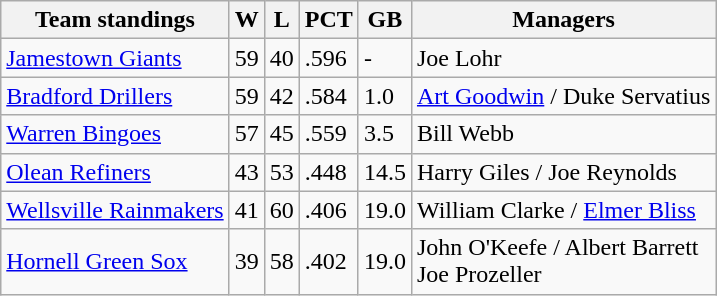<table class="wikitable">
<tr>
<th>Team standings</th>
<th>W</th>
<th>L</th>
<th>PCT</th>
<th>GB</th>
<th>Managers</th>
</tr>
<tr>
<td><a href='#'>Jamestown Giants</a></td>
<td>59</td>
<td>40</td>
<td>.596</td>
<td>-</td>
<td>Joe Lohr</td>
</tr>
<tr>
<td><a href='#'>Bradford Drillers</a></td>
<td>59</td>
<td>42</td>
<td>.584</td>
<td>1.0</td>
<td><a href='#'>Art Goodwin</a> / Duke Servatius</td>
</tr>
<tr>
<td><a href='#'>Warren Bingoes</a></td>
<td>57</td>
<td>45</td>
<td>.559</td>
<td>3.5</td>
<td>Bill Webb</td>
</tr>
<tr>
<td><a href='#'>Olean Refiners</a></td>
<td>43</td>
<td>53</td>
<td>.448</td>
<td>14.5</td>
<td>Harry Giles / Joe Reynolds</td>
</tr>
<tr>
<td><a href='#'>Wellsville Rainmakers</a></td>
<td>41</td>
<td>60</td>
<td>.406</td>
<td>19.0</td>
<td>William Clarke / <a href='#'>Elmer Bliss</a></td>
</tr>
<tr>
<td><a href='#'>Hornell Green Sox</a></td>
<td>39</td>
<td>58</td>
<td>.402</td>
<td>19.0</td>
<td>John O'Keefe / Albert Barrett <br> Joe Prozeller</td>
</tr>
</table>
